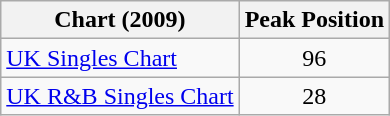<table class="wikitable">
<tr>
<th align="left">Chart (2009)</th>
<th align="left">Peak Position</th>
</tr>
<tr>
<td align="left"><a href='#'>UK Singles Chart</a></td>
<td style="text-align:center;">96</td>
</tr>
<tr>
<td align="left"><a href='#'>UK R&B Singles Chart</a></td>
<td style="text-align:center;">28</td>
</tr>
</table>
